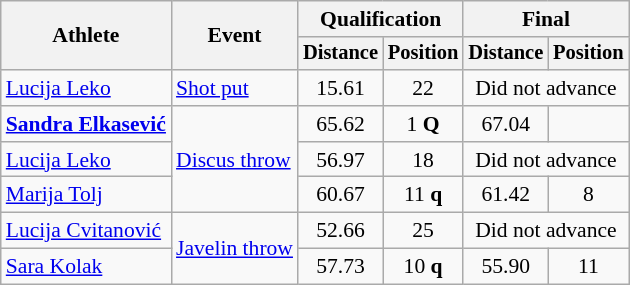<table class=wikitable style=font-size:90%>
<tr>
<th rowspan=2>Athlete</th>
<th rowspan=2>Event</th>
<th colspan=2>Qualification</th>
<th colspan=2>Final</th>
</tr>
<tr style=font-size:95%>
<th>Distance</th>
<th>Position</th>
<th>Distance</th>
<th>Position</th>
</tr>
<tr align=center>
<td align=left><a href='#'>Lucija Leko</a></td>
<td align=left><a href='#'>Shot put</a></td>
<td>15.61</td>
<td>22</td>
<td colspan=2>Did not advance</td>
</tr>
<tr align=center>
<td align=left><strong><a href='#'>Sandra Elkasević</a></strong></td>
<td align=left rowspan=3><a href='#'>Discus throw</a></td>
<td>65.62</td>
<td>1 <strong>Q</strong></td>
<td>67.04 </td>
<td></td>
</tr>
<tr align=center>
<td align=left><a href='#'>Lucija Leko</a></td>
<td>56.97 </td>
<td>18</td>
<td colspan=2>Did not advance</td>
</tr>
<tr align=center>
<td align=left><a href='#'>Marija Tolj</a></td>
<td>60.67</td>
<td>11 <strong>q</strong></td>
<td>61.42</td>
<td>8</td>
</tr>
<tr align=center>
<td align=left><a href='#'>Lucija Cvitanović</a></td>
<td align=left rowspan=2><a href='#'>Javelin throw</a></td>
<td>52.66</td>
<td>25</td>
<td colspan=2>Did not advance</td>
</tr>
<tr align=center>
<td align=left><a href='#'>Sara Kolak</a></td>
<td>57.73</td>
<td>10 <strong>q</strong></td>
<td>55.90</td>
<td>11</td>
</tr>
</table>
